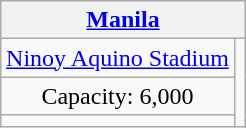<table class="wikitable" style="margin:1em auto; text-align:center">
<tr>
<th colspan=2><a href='#'>Manila</a></th>
</tr>
<tr>
<td><a href='#'>Ninoy Aquino Stadium</a></td>
<td rowspan=3></td>
</tr>
<tr>
<td>Capacity: 6,000</td>
</tr>
<tr>
<td></td>
</tr>
</table>
